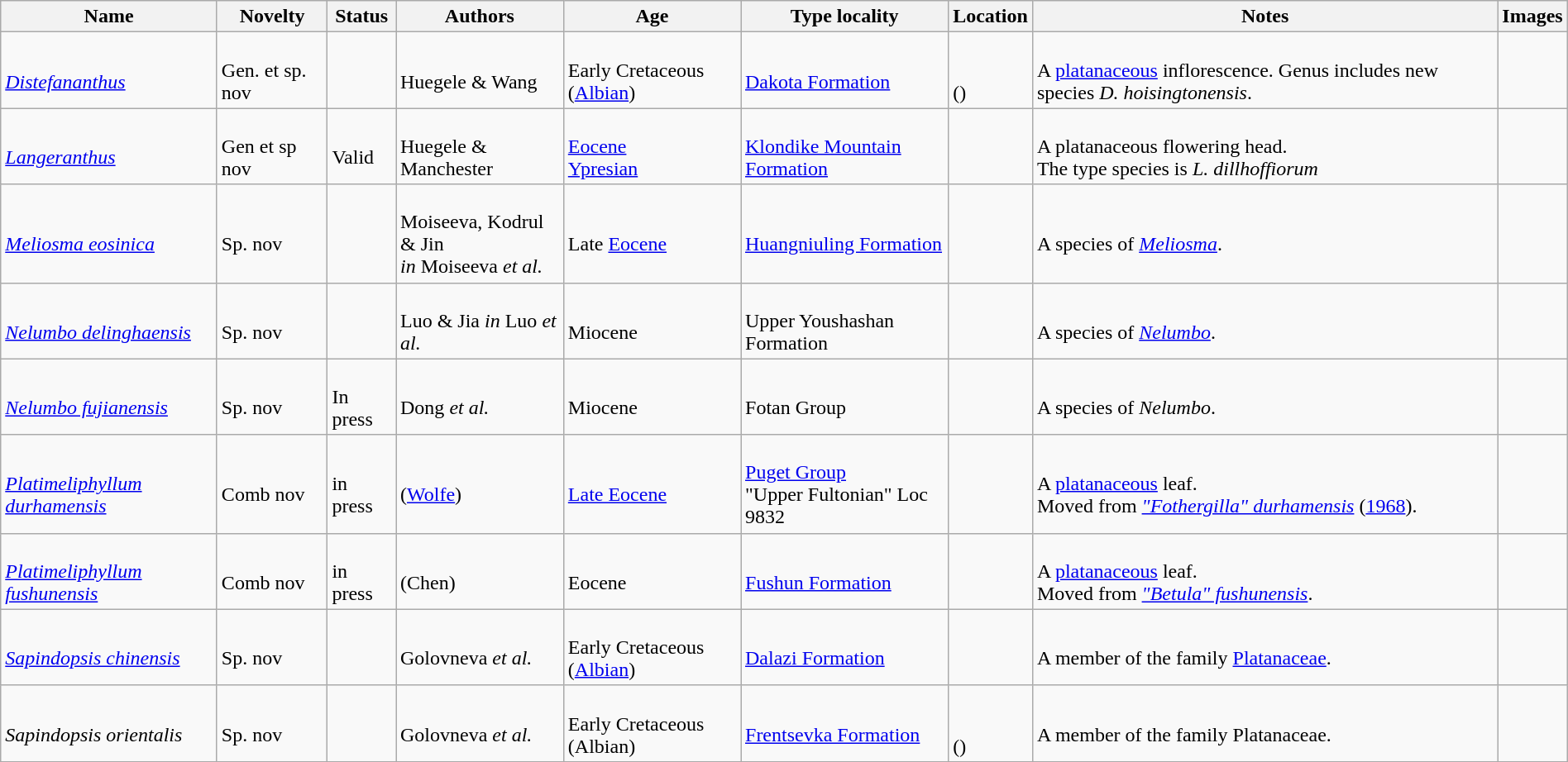<table class="wikitable sortable" align="center" width="100%">
<tr>
<th>Name</th>
<th>Novelty</th>
<th>Status</th>
<th>Authors</th>
<th>Age</th>
<th>Type locality</th>
<th>Location</th>
<th>Notes</th>
<th>Images</th>
</tr>
<tr>
<td><br><em><a href='#'>Distefananthus</a></em></td>
<td><br>Gen. et sp. nov</td>
<td></td>
<td><br>Huegele & Wang</td>
<td><br>Early Cretaceous (<a href='#'>Albian</a>)</td>
<td><br><a href='#'>Dakota Formation</a></td>
<td><br><br>()</td>
<td><br>A <a href='#'>platanaceous</a> inflorescence. Genus includes new species <em>D. hoisingtonensis</em>.</td>
<td></td>
</tr>
<tr>
<td><br><em><a href='#'>Langeranthus</a></em></td>
<td><br>Gen et sp nov</td>
<td><br>Valid</td>
<td><br>Huegele & Manchester</td>
<td><br><a href='#'>Eocene</a><br><a href='#'>Ypresian</a></td>
<td><br><a href='#'>Klondike Mountain Formation</a></td>
<td><br><br></td>
<td><br>A platanaceous flowering head.<br>The type species is <em>L. dillhoffiorum</em></td>
<td></td>
</tr>
<tr>
<td><br><em><a href='#'>Meliosma eosinica</a></em></td>
<td><br>Sp. nov</td>
<td></td>
<td><br>Moiseeva, Kodrul & Jin<br> <em>in</em> Moiseeva <em>et al.</em></td>
<td><br>Late <a href='#'>Eocene</a></td>
<td><br><a href='#'>Huangniuling Formation</a></td>
<td><br></td>
<td><br>A species of <em><a href='#'>Meliosma</a></em>.</td>
<td></td>
</tr>
<tr>
<td><br><em><a href='#'>Nelumbo delinghaensis</a></em></td>
<td><br>Sp. nov</td>
<td></td>
<td><br>Luo & Jia <em>in</em> Luo <em>et al.</em></td>
<td><br>Miocene</td>
<td><br>Upper Youshashan Formation</td>
<td><br></td>
<td><br>A species of <em><a href='#'>Nelumbo</a></em>.</td>
<td></td>
</tr>
<tr>
<td><br><em><a href='#'>Nelumbo fujianensis</a></em></td>
<td><br>Sp. nov</td>
<td><br>In press</td>
<td><br>Dong <em>et al.</em></td>
<td><br>Miocene</td>
<td><br>Fotan Group</td>
<td><br></td>
<td><br>A species of <em>Nelumbo</em>.</td>
<td></td>
</tr>
<tr>
<td><br><em><a href='#'>Platimeliphyllum durhamensis</a></em></td>
<td><br>Comb nov</td>
<td><br>in press</td>
<td><br>(<a href='#'>Wolfe</a>)</td>
<td><br><a href='#'>Late Eocene</a></td>
<td><br><a href='#'>Puget Group</a><br>"Upper Fultonian" Loc 9832</td>
<td><br><br></td>
<td><br>A <a href='#'>platanaceous</a> leaf.<br> Moved from <em><a href='#'>"Fothergilla" durhamensis</a></em> (<a href='#'>1968</a>).</td>
<td></td>
</tr>
<tr>
<td><br><em><a href='#'>Platimeliphyllum fushunensis</a></em></td>
<td><br>Comb nov</td>
<td><br>in press</td>
<td><br>(Chen)</td>
<td><br>Eocene</td>
<td><br><a href='#'>Fushun Formation</a></td>
<td><br></td>
<td><br>A <a href='#'>platanaceous</a> leaf.<br> Moved from <em><a href='#'>"Betula" fushunensis</a></em>.</td>
<td></td>
</tr>
<tr>
<td><br><em><a href='#'>Sapindopsis chinensis</a></em></td>
<td><br>Sp. nov</td>
<td></td>
<td><br>Golovneva <em>et al.</em></td>
<td><br>Early Cretaceous (<a href='#'>Albian</a>)</td>
<td><br><a href='#'>Dalazi Formation</a></td>
<td><br></td>
<td><br>A member of the family <a href='#'>Platanaceae</a>.</td>
<td></td>
</tr>
<tr>
<td><br><em>Sapindopsis orientalis</em></td>
<td><br>Sp. nov</td>
<td></td>
<td><br>Golovneva <em>et al.</em></td>
<td><br>Early Cretaceous (Albian)</td>
<td><br><a href='#'>Frentsevka Formation</a></td>
<td><br><br>()</td>
<td><br>A member of the family Platanaceae.</td>
<td></td>
</tr>
<tr>
</tr>
</table>
